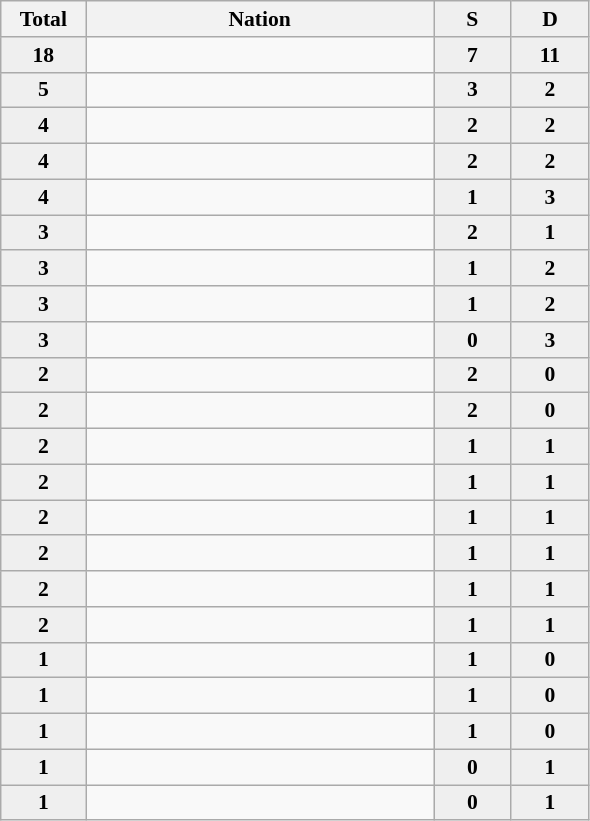<table class="wikitable" style="font-size:90%;">
<tr>
<th width=50>Total</th>
<th width=225>Nation</th>
<th width=45 style="background:#efefef"> S </th>
<th width=45 style="background:#efefef"> D </th>
</tr>
<tr align=center>
<td bgcolor=#efefef><strong>18</strong></td>
<td align=left></td>
<td bgcolor=#efefef><strong>7</strong></td>
<td bgcolor=#efefef><strong>11</strong></td>
</tr>
<tr align=center>
<td bgcolor=#efefef><strong>5</strong></td>
<td align=left></td>
<td bgcolor=#efefef><strong>3</strong></td>
<td bgcolor=#efefef><strong>2</strong></td>
</tr>
<tr align=center>
<td bgcolor=#efefef><strong>4</strong></td>
<td align=left></td>
<td bgcolor=#efefef><strong>2</strong></td>
<td bgcolor=#efefef><strong>2</strong></td>
</tr>
<tr align=center>
<td bgcolor=#efefef><strong>4</strong></td>
<td align=left></td>
<td bgcolor=#efefef><strong>2</strong></td>
<td bgcolor=#efefef><strong>2</strong></td>
</tr>
<tr align=center>
<td bgcolor=#efefef><strong>4</strong></td>
<td align=left></td>
<td bgcolor=#efefef><strong>1</strong></td>
<td bgcolor=#efefef><strong>3</strong></td>
</tr>
<tr align=center>
<td bgcolor=#efefef><strong>3</strong></td>
<td align=left></td>
<td bgcolor=#efefef><strong>2</strong></td>
<td bgcolor=#efefef><strong>1</strong></td>
</tr>
<tr align=center>
<td bgcolor=#efefef><strong>3</strong></td>
<td align=left></td>
<td bgcolor=#efefef><strong>1</strong></td>
<td bgcolor=#efefef><strong>2</strong></td>
</tr>
<tr align=center>
<td bgcolor=#efefef><strong>3</strong></td>
<td align=left></td>
<td bgcolor=#efefef><strong>1</strong></td>
<td bgcolor=#efefef><strong>2</strong></td>
</tr>
<tr align=center>
<td bgcolor=#efefef><strong>3</strong></td>
<td align=left></td>
<td bgcolor=#efefef><strong>0</strong></td>
<td bgcolor=#efefef><strong>3</strong></td>
</tr>
<tr align=center>
<td bgcolor=#efefef><strong>2</strong></td>
<td align=left></td>
<td bgcolor=#efefef><strong>2</strong></td>
<td bgcolor=#efefef><strong>0</strong></td>
</tr>
<tr align=center>
<td bgcolor=#efefef><strong>2</strong></td>
<td align=left></td>
<td bgcolor=#efefef><strong>2</strong></td>
<td bgcolor=#efefef><strong>0</strong></td>
</tr>
<tr align=center>
<td bgcolor=#efefef><strong>2</strong></td>
<td align=left></td>
<td bgcolor=#efefef><strong>1</strong></td>
<td bgcolor=#efefef><strong>1</strong></td>
</tr>
<tr align=center>
<td bgcolor=#efefef><strong>2</strong></td>
<td align=left></td>
<td bgcolor=#efefef><strong>1</strong></td>
<td bgcolor=#efefef><strong>1</strong></td>
</tr>
<tr align=center>
<td bgcolor=#efefef><strong>2</strong></td>
<td align=left></td>
<td bgcolor=#efefef><strong>1</strong></td>
<td bgcolor=#efefef><strong>1</strong></td>
</tr>
<tr align=center>
<td bgcolor=#efefef><strong>2</strong></td>
<td align=left></td>
<td bgcolor=#efefef><strong>1</strong></td>
<td bgcolor=#efefef><strong>1</strong></td>
</tr>
<tr align=center>
<td bgcolor=#efefef><strong>2</strong></td>
<td align=left></td>
<td bgcolor=#efefef><strong>1</strong></td>
<td bgcolor=#efefef><strong>1</strong></td>
</tr>
<tr align=center>
<td bgcolor=#efefef><strong>2</strong></td>
<td align=left></td>
<td bgcolor=#efefef><strong>1</strong></td>
<td bgcolor=#efefef><strong>1</strong></td>
</tr>
<tr align=center>
<td bgcolor=#efefef><strong>1</strong></td>
<td align=left></td>
<td bgcolor=#efefef><strong>1</strong></td>
<td bgcolor=#efefef><strong>0</strong></td>
</tr>
<tr align=center>
<td bgcolor=#efefef><strong>1</strong></td>
<td align=left></td>
<td bgcolor=#efefef><strong>1</strong></td>
<td bgcolor=#efefef><strong>0</strong></td>
</tr>
<tr align=center>
<td bgcolor=#efefef><strong>1</strong></td>
<td align=left></td>
<td bgcolor=#efefef><strong>1</strong></td>
<td bgcolor=#efefef><strong>0</strong></td>
</tr>
<tr align=center>
<td bgcolor=#efefef><strong>1</strong></td>
<td align=left></td>
<td bgcolor=#efefef><strong>0</strong></td>
<td bgcolor=#efefef><strong>1</strong></td>
</tr>
<tr align=center>
<td bgcolor=#efefef><strong>1</strong></td>
<td align=left></td>
<td bgcolor=#efefef><strong>0</strong></td>
<td bgcolor=#efefef><strong>1</strong></td>
</tr>
</table>
